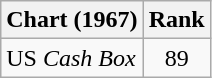<table class="wikitable">
<tr>
<th align="left">Chart (1967)</th>
<th style="text-align:center;">Rank</th>
</tr>
<tr>
<td>US <em>Cash Box</em> </td>
<td style="text-align:center;">89</td>
</tr>
</table>
